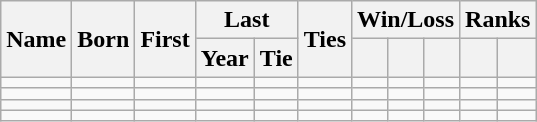<table class="wikitable sortable">
<tr align="center">
<th rowspan="2">Name</th>
<th rowspan="2">Born</th>
<th rowspan="2">First</th>
<th colspan="2">Last</th>
<th rowspan="2">Ties</th>
<th class="unsortable" colspan="3">Win/Loss</th>
<th class="unsortable" colspan="2">Ranks</th>
</tr>
<tr>
<th>Year</th>
<th>Tie</th>
<th></th>
<th></th>
<th></th>
<th></th>
<th></th>
</tr>
<tr>
<td></td>
<td></td>
<td></td>
<td></td>
<td></td>
<td></td>
<td></td>
<td></td>
<td></td>
<td align="center"></td>
<td align="center"></td>
</tr>
<tr>
<td></td>
<td></td>
<td></td>
<td></td>
<td></td>
<td></td>
<td></td>
<td></td>
<td></td>
<td align="center"></td>
<td align="center"></td>
</tr>
<tr>
<td></td>
<td></td>
<td></td>
<td></td>
<td></td>
<td></td>
<td></td>
<td></td>
<td></td>
<td align="center"></td>
<td align="center"></td>
</tr>
<tr>
<td></td>
<td></td>
<td></td>
<td></td>
<td></td>
<td></td>
<td></td>
<td></td>
<td></td>
<td align="center"></td>
<td align="center"></td>
</tr>
</table>
